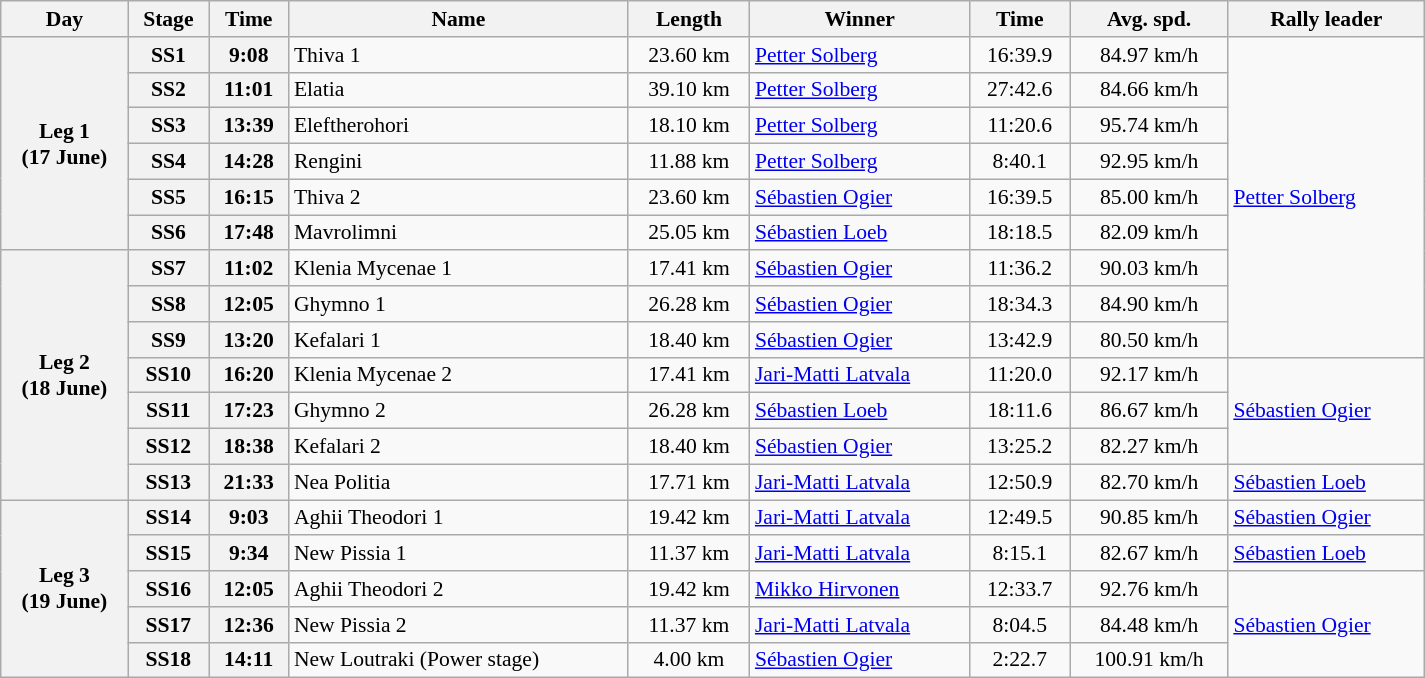<table class="wikitable" width=100% style="text-align: center; font-size: 90%; max-width: 950px;">
<tr>
<th>Day</th>
<th>Stage</th>
<th>Time</th>
<th>Name</th>
<th>Length</th>
<th>Winner</th>
<th>Time</th>
<th>Avg. spd.</th>
<th>Rally leader</th>
</tr>
<tr>
<th rowspan=6>Leg 1<br>(17 June)</th>
<th>SS1</th>
<th>9:08</th>
<td align=left>Thiva 1</td>
<td>23.60 km</td>
<td align=left> <a href='#'>Petter Solberg</a></td>
<td>16:39.9</td>
<td>84.97 km/h</td>
<td align=left rowspan=9> <a href='#'>Petter Solberg</a></td>
</tr>
<tr>
<th>SS2</th>
<th>11:01</th>
<td align=left>Elatia</td>
<td>39.10 km</td>
<td align=left> <a href='#'>Petter Solberg</a></td>
<td>27:42.6</td>
<td>84.66 km/h</td>
</tr>
<tr>
<th>SS3</th>
<th>13:39</th>
<td align=left>Eleftherohori</td>
<td>18.10 km</td>
<td align=left> <a href='#'>Petter Solberg</a></td>
<td>11:20.6</td>
<td>95.74 km/h</td>
</tr>
<tr>
<th>SS4</th>
<th>14:28</th>
<td align=left>Rengini</td>
<td>11.88 km</td>
<td align=left> <a href='#'>Petter Solberg</a></td>
<td>8:40.1</td>
<td>92.95 km/h</td>
</tr>
<tr>
<th>SS5</th>
<th>16:15</th>
<td align=left>Thiva 2</td>
<td>23.60 km</td>
<td align=left> <a href='#'>Sébastien Ogier</a></td>
<td>16:39.5</td>
<td>85.00 km/h</td>
</tr>
<tr>
<th>SS6</th>
<th>17:48</th>
<td align=left>Mavrolimni</td>
<td>25.05 km</td>
<td align=left> <a href='#'>Sébastien Loeb</a></td>
<td>18:18.5</td>
<td>82.09 km/h</td>
</tr>
<tr>
<th rowspan=7>Leg 2<br>(18 June)</th>
<th>SS7</th>
<th>11:02</th>
<td align=left>Klenia Mycenae 1</td>
<td>17.41 km</td>
<td align=left> <a href='#'>Sébastien Ogier</a></td>
<td>11:36.2</td>
<td>90.03 km/h</td>
</tr>
<tr>
<th>SS8</th>
<th>12:05</th>
<td align=left>Ghymno 1</td>
<td>26.28 km</td>
<td align=left> <a href='#'>Sébastien Ogier</a></td>
<td>18:34.3</td>
<td>84.90 km/h</td>
</tr>
<tr>
<th>SS9</th>
<th>13:20</th>
<td align=left>Kefalari 1</td>
<td>18.40 km</td>
<td align=left> <a href='#'>Sébastien Ogier</a></td>
<td>13:42.9</td>
<td>80.50 km/h</td>
</tr>
<tr>
<th>SS10</th>
<th>16:20</th>
<td align=left>Klenia Mycenae 2</td>
<td>17.41 km</td>
<td align=left> <a href='#'>Jari-Matti Latvala</a></td>
<td>11:20.0</td>
<td>92.17 km/h</td>
<td align=left rowspan=3> <a href='#'>Sébastien Ogier</a></td>
</tr>
<tr>
<th>SS11</th>
<th>17:23</th>
<td align=left>Ghymno 2</td>
<td>26.28 km</td>
<td align=left> <a href='#'>Sébastien Loeb</a></td>
<td>18:11.6</td>
<td>86.67 km/h</td>
</tr>
<tr>
<th>SS12</th>
<th>18:38</th>
<td align=left>Kefalari 2</td>
<td>18.40 km</td>
<td align=left> <a href='#'>Sébastien Ogier</a></td>
<td>13:25.2</td>
<td>82.27 km/h</td>
</tr>
<tr>
<th>SS13</th>
<th>21:33</th>
<td align=left>Nea Politia</td>
<td>17.71 km</td>
<td align=left> <a href='#'>Jari-Matti Latvala</a></td>
<td>12:50.9</td>
<td>82.70 km/h</td>
<td align=left> <a href='#'>Sébastien Loeb</a></td>
</tr>
<tr>
<th rowspan=5>Leg 3<br>(19 June)</th>
<th>SS14</th>
<th>9:03</th>
<td align=left>Aghii Theodori 1</td>
<td>19.42 km</td>
<td align=left> <a href='#'>Jari-Matti Latvala</a></td>
<td>12:49.5</td>
<td>90.85 km/h</td>
<td align=left> <a href='#'>Sébastien Ogier</a></td>
</tr>
<tr>
<th>SS15</th>
<th>9:34</th>
<td align=left>New Pissia 1</td>
<td>11.37 km</td>
<td align=left> <a href='#'>Jari-Matti Latvala</a></td>
<td>8:15.1</td>
<td>82.67 km/h</td>
<td align=left> <a href='#'>Sébastien Loeb</a></td>
</tr>
<tr>
<th>SS16</th>
<th>12:05</th>
<td align=left>Aghii Theodori 2</td>
<td>19.42 km</td>
<td align=left> <a href='#'>Mikko Hirvonen</a></td>
<td>12:33.7</td>
<td>92.76 km/h</td>
<td rowspan=3 align=left> <a href='#'>Sébastien Ogier</a></td>
</tr>
<tr>
<th>SS17</th>
<th>12:36</th>
<td align=left>New Pissia 2</td>
<td>11.37 km</td>
<td align=left> <a href='#'>Jari-Matti Latvala</a></td>
<td>8:04.5</td>
<td>84.48 km/h</td>
</tr>
<tr>
<th>SS18</th>
<th>14:11</th>
<td align=left>New Loutraki (Power stage)</td>
<td>4.00 km</td>
<td align=left> <a href='#'>Sébastien Ogier</a></td>
<td>2:22.7</td>
<td>100.91 km/h</td>
</tr>
</table>
